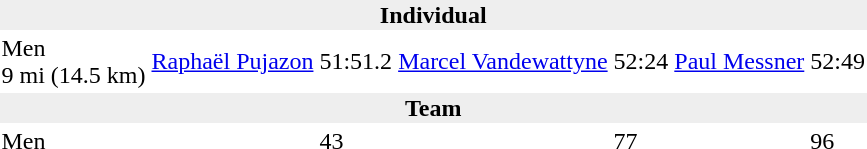<table>
<tr>
<td colspan=7 bgcolor=#eeeeee style=text-align:center;><strong>Individual</strong></td>
</tr>
<tr>
<td>Men<br>9 mi (14.5 km)</td>
<td><a href='#'>Raphaël Pujazon</a><br></td>
<td>51:51.2</td>
<td><a href='#'>Marcel Vandewattyne</a><br></td>
<td>52:24</td>
<td><a href='#'>Paul Messner</a><br></td>
<td>52:49</td>
</tr>
<tr>
<td colspan=7 bgcolor=#eeeeee style=text-align:center;><strong>Team</strong></td>
</tr>
<tr>
<td>Men</td>
<td></td>
<td>43</td>
<td></td>
<td>77</td>
<td></td>
<td>96</td>
</tr>
</table>
